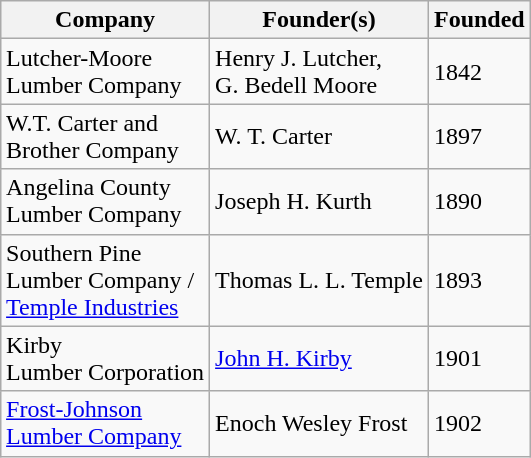<table class="wikitable" style="float:right; margin:0 0 0.5em 1em;">
<tr>
<th>Company</th>
<th>Founder(s)</th>
<th>Founded</th>
</tr>
<tr>
<td>Lutcher-Moore<br>Lumber Company</td>
<td>Henry J. Lutcher,<br>G. Bedell Moore</td>
<td>1842</td>
</tr>
<tr>
<td>W.T. Carter and<br>Brother Company</td>
<td>W. T. Carter</td>
<td>1897</td>
</tr>
<tr>
<td>Angelina County<br>Lumber Company</td>
<td>Joseph H. Kurth</td>
<td>1890</td>
</tr>
<tr>
<td>Southern Pine<br>Lumber Company /<br><a href='#'>Temple Industries</a></td>
<td>Thomas L. L. Temple</td>
<td>1893</td>
</tr>
<tr>
<td>Kirby<br>Lumber Corporation</td>
<td><a href='#'>John H. Kirby</a></td>
<td>1901</td>
</tr>
<tr>
<td><a href='#'>Frost-Johnson<br>Lumber Company</a></td>
<td>Enoch Wesley Frost</td>
<td>1902</td>
</tr>
</table>
